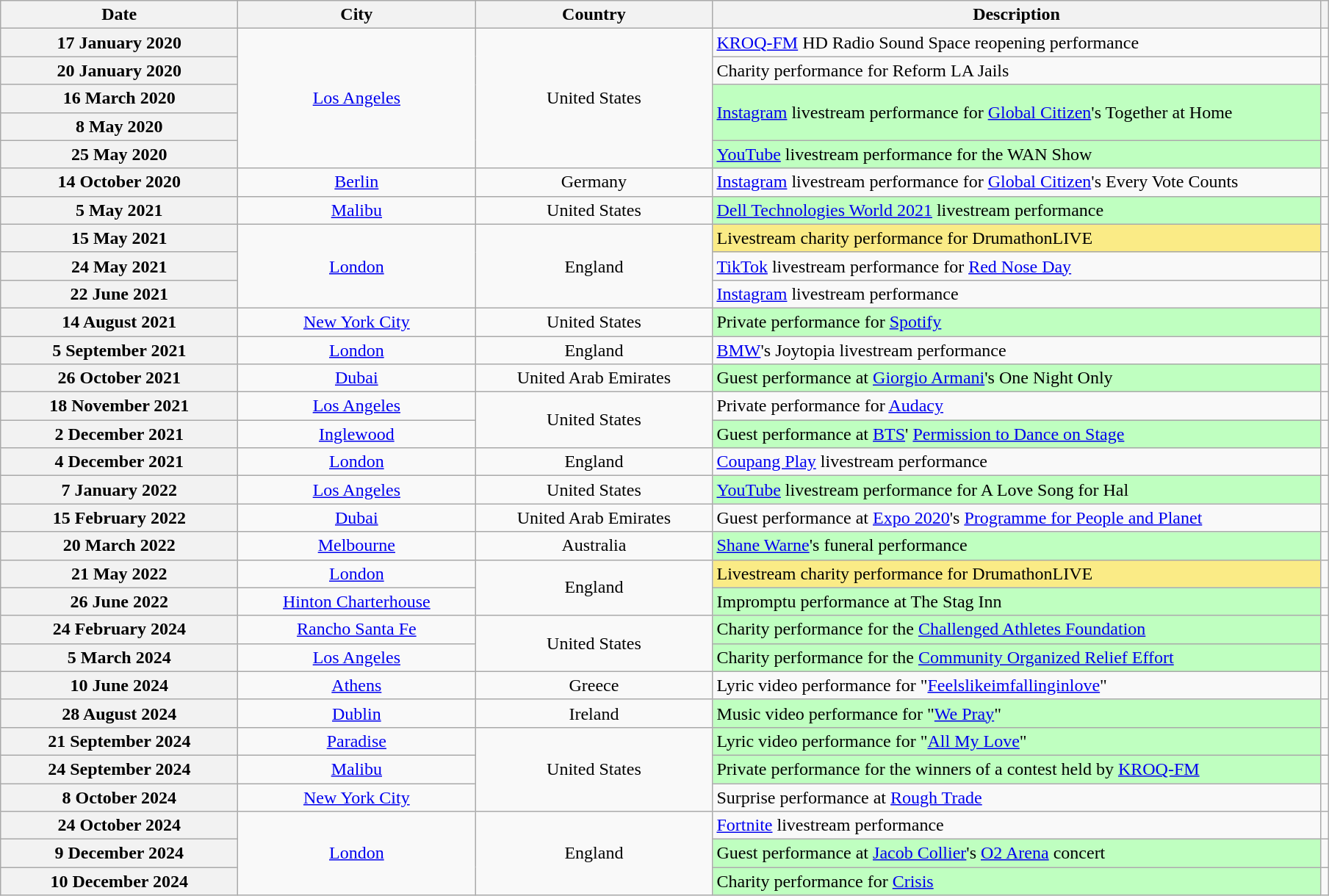<table class="wikitable sortable plainrowheaders" style="text-align:center;">
<tr>
<th scope="col" style="width:13em;">Date</th>
<th scope="col" style="width:13em;">City</th>
<th scope="col" style="width:13em;">Country</th>
<th scope="col" style="width:34em;" class="unsortable">Description</th>
<th scope="col" class="unsortable"></th>
</tr>
<tr>
<th scope="row" style="text-align:center;">17 January 2020</th>
<td rowspan="5"><a href='#'>Los Angeles</a></td>
<td rowspan="5">United States</td>
<td style="text-align:left;"><a href='#'>KROQ-FM</a> HD Radio Sound Space reopening performance</td>
<td></td>
</tr>
<tr>
<th scope="row" style="text-align:center;">20 January 2020</th>
<td style="text-align:left;">Charity performance for Reform LA Jails</td>
<td></td>
</tr>
<tr>
<th scope="row" style="text-align:center;">16 March 2020</th>
<td rowspan="2" style="text-align:left; background-color:#BFFFC0;"><a href='#'>Instagram</a> livestream performance for <a href='#'>Global Citizen</a>'s Together at Home </td>
<td></td>
</tr>
<tr>
<th scope="row" style="text-align:center;">8 May 2020</th>
<td></td>
</tr>
<tr>
<th scope="row" style="text-align:center;">25 May 2020</th>
<td style="text-align:left; background-color:#BFFFC0;"><a href='#'>YouTube</a> livestream performance for the WAN Show </td>
<td></td>
</tr>
<tr>
<th scope="row" style="text-align:center;">14 October 2020</th>
<td><a href='#'>Berlin</a></td>
<td>Germany</td>
<td style="text-align:left;"><a href='#'>Instagram</a> livestream performance for <a href='#'>Global Citizen</a>'s Every Vote Counts</td>
<td></td>
</tr>
<tr>
<th scope="row" style="text-align:center;">5 May 2021</th>
<td><a href='#'>Malibu</a></td>
<td>United States</td>
<td style="text-align:left; background-color:#BFFFC0;"><a href='#'>Dell Technologies World 2021</a> livestream performance </td>
<td></td>
</tr>
<tr>
<th scope="row" style="text-align:center;">15 May 2021</th>
<td rowspan="3"><a href='#'>London</a></td>
<td rowspan="3">England</td>
<td style="text-align:left; background-color:#FAEB86;">Livestream charity performance for DrumathonLIVE </td>
<td></td>
</tr>
<tr>
<th scope="row" style="text-align:center;">24 May 2021</th>
<td style="text-align:left;"><a href='#'>TikTok</a> livestream performance for <a href='#'>Red Nose Day</a></td>
<td></td>
</tr>
<tr>
<th scope="row" style="text-align:center;">22 June 2021</th>
<td style="text-align:left;"><a href='#'>Instagram</a> livestream performance</td>
<td></td>
</tr>
<tr>
<th scope="row" style="text-align:center;">14 August 2021</th>
<td><a href='#'>New York City</a></td>
<td>United States</td>
<td style="text-align:left; background-color:#BFFFC0;">Private performance for <a href='#'>Spotify</a> </td>
<td></td>
</tr>
<tr>
<th scope="row" style="text-align:center;">5 September 2021</th>
<td><a href='#'>London</a></td>
<td>England</td>
<td style="text-align:left;"><a href='#'>BMW</a>'s Joytopia livestream performance</td>
<td></td>
</tr>
<tr>
<th scope="row" style="text-align:center;">26 October 2021</th>
<td><a href='#'>Dubai</a></td>
<td>United Arab Emirates</td>
<td style="text-align:left; background-color:#BFFFC0;">Guest performance at <a href='#'>Giorgio Armani</a>'s One Night Only </td>
<td></td>
</tr>
<tr>
<th scope="row" style="text-align:center;">18 November 2021</th>
<td><a href='#'>Los Angeles</a></td>
<td rowspan="2">United States</td>
<td style="text-align:left;">Private performance for <a href='#'>Audacy</a></td>
<td></td>
</tr>
<tr>
<th scope="row" style="text-align:center;">2 December 2021</th>
<td><a href='#'>Inglewood</a></td>
<td style="text-align:left; background-color:#BFFFC0;">Guest performance at <a href='#'>BTS</a>' <a href='#'>Permission to Dance on Stage</a> </td>
<td></td>
</tr>
<tr>
<th scope="row" style="text-align:center;">4 December 2021</th>
<td><a href='#'>London</a></td>
<td>England</td>
<td style="text-align:left;"><a href='#'>Coupang Play</a> livestream performance</td>
<td></td>
</tr>
<tr>
<th scope="row" style="text-align:center;">7 January 2022</th>
<td><a href='#'>Los Angeles</a></td>
<td>United States</td>
<td style="text-align:left; background-color:#BFFFC0;"><a href='#'>YouTube</a> livestream performance for A Love Song for Hal </td>
<td></td>
</tr>
<tr>
<th scope="row" style="text-align:center;">15 February 2022</th>
<td><a href='#'>Dubai</a></td>
<td>United Arab Emirates</td>
<td style="text-align:left;">Guest performance at <a href='#'>Expo 2020</a>'s <a href='#'>Programme for People and Planet</a></td>
<td></td>
</tr>
<tr>
<th scope="row" style="text-align:center;">20 March 2022</th>
<td><a href='#'>Melbourne</a></td>
<td>Australia</td>
<td style="text-align:left; background-color:#BFFFC0;"><a href='#'>Shane Warne</a>'s funeral performance </td>
<td></td>
</tr>
<tr>
<th scope="row" style="text-align:center;">21 May 2022</th>
<td><a href='#'>London</a></td>
<td rowspan="2">England</td>
<td style="text-align:left; background-color:#FAEB86;">Livestream charity performance for DrumathonLIVE </td>
<td></td>
</tr>
<tr>
<th scope="row" style="text-align:center;">26 June 2022</th>
<td><a href='#'>Hinton Charterhouse</a></td>
<td style="text-align:left; background-color:#BFFFC0;">Impromptu performance at The Stag Inn </td>
<td></td>
</tr>
<tr>
<th scope="row" style="text-align:center;">24 February 2024</th>
<td><a href='#'>Rancho Santa Fe</a></td>
<td rowspan="2">United States</td>
<td style="text-align:left; background-color:#BFFFC0;">Charity performance for the <a href='#'>Challenged Athletes Foundation</a> </td>
<td></td>
</tr>
<tr>
<th scope="row" style="text-align:center;">5 March 2024</th>
<td><a href='#'>Los Angeles</a></td>
<td style="text-align:left; background-color:#BFFFC0;">Charity performance for the <a href='#'>Community Organized Relief Effort</a> </td>
<td></td>
</tr>
<tr>
<th scope="row" style="text-align:center;">10 June 2024</th>
<td><a href='#'>Athens</a></td>
<td>Greece</td>
<td style="text-align:left">Lyric video performance for "<a href='#'>Feelslikeimfallinginlove</a>"</td>
<td></td>
</tr>
<tr>
<th scope="row" style="text-align:center;">28 August 2024</th>
<td><a href='#'>Dublin</a></td>
<td>Ireland</td>
<td style="text-align:left; background-color:#BFFFC0;">Music video performance for "<a href='#'>We Pray</a>" </td>
<td></td>
</tr>
<tr>
<th scope="row" style="text-align:center;">21 September 2024</th>
<td><a href='#'>Paradise</a></td>
<td rowspan="3">United States</td>
<td style="text-align:left; background-color:#BFFFC0;">Lyric video performance for "<a href='#'>All My Love</a>" </td>
<td></td>
</tr>
<tr>
<th scope="row" style="text-align:center;">24 September 2024</th>
<td><a href='#'>Malibu</a></td>
<td style="text-align:left; background-color:#BFFFC0;">Private performance for the winners of a contest held by <a href='#'>KROQ-FM</a> </td>
<td></td>
</tr>
<tr>
<th scope="row" style="text-align:center;">8 October 2024</th>
<td><a href='#'>New York City</a></td>
<td style="text-align:left">Surprise performance at <a href='#'>Rough Trade</a></td>
<td></td>
</tr>
<tr>
<th scope="row" style="text-align:center;">24 October 2024</th>
<td rowspan="3"><a href='#'>London</a></td>
<td rowspan="3">England</td>
<td style="text-align:left"><a href='#'>Fortnite</a> livestream performance</td>
<td></td>
</tr>
<tr>
<th scope="row" style="text-align:center;">9 December 2024</th>
<td style="text-align:left; background-color:#BFFFC0;">Guest performance at <a href='#'>Jacob Collier</a>'s <a href='#'>O2 Arena</a> concert </td>
<td></td>
</tr>
<tr>
<th scope="row" style="text-align:center;">10 December 2024</th>
<td style="text-align:left; background-color:#BFFFC0;">Charity performance for <a href='#'>Crisis</a> </td>
<td></td>
</tr>
</table>
